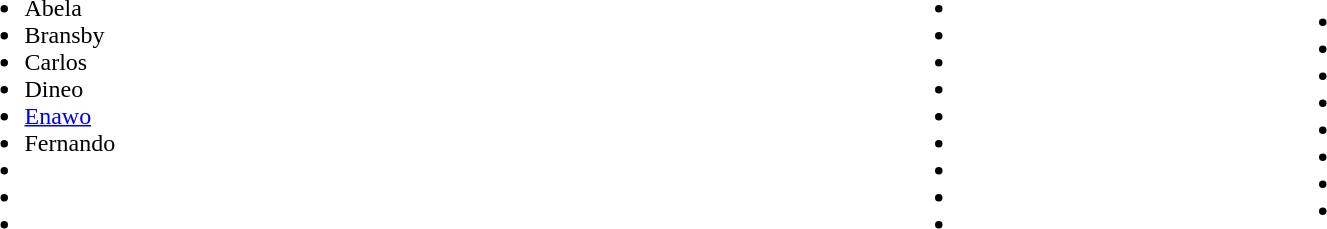<table width="90%">
<tr>
<td><br><ul><li>Abela</li><li>Bransby</li><li>Carlos</li><li>Dineo</li><li><a href='#'>Enawo</a></li><li>Fernando</li><li></li><li></li><li></li></ul></td>
<td><br><ul><li></li><li></li><li></li><li></li><li></li><li></li><li></li><li></li><li></li></ul></td>
<td><br><ul><li></li><li></li><li></li><li></li><li></li><li></li><li></li><li></li></ul></td>
</tr>
</table>
